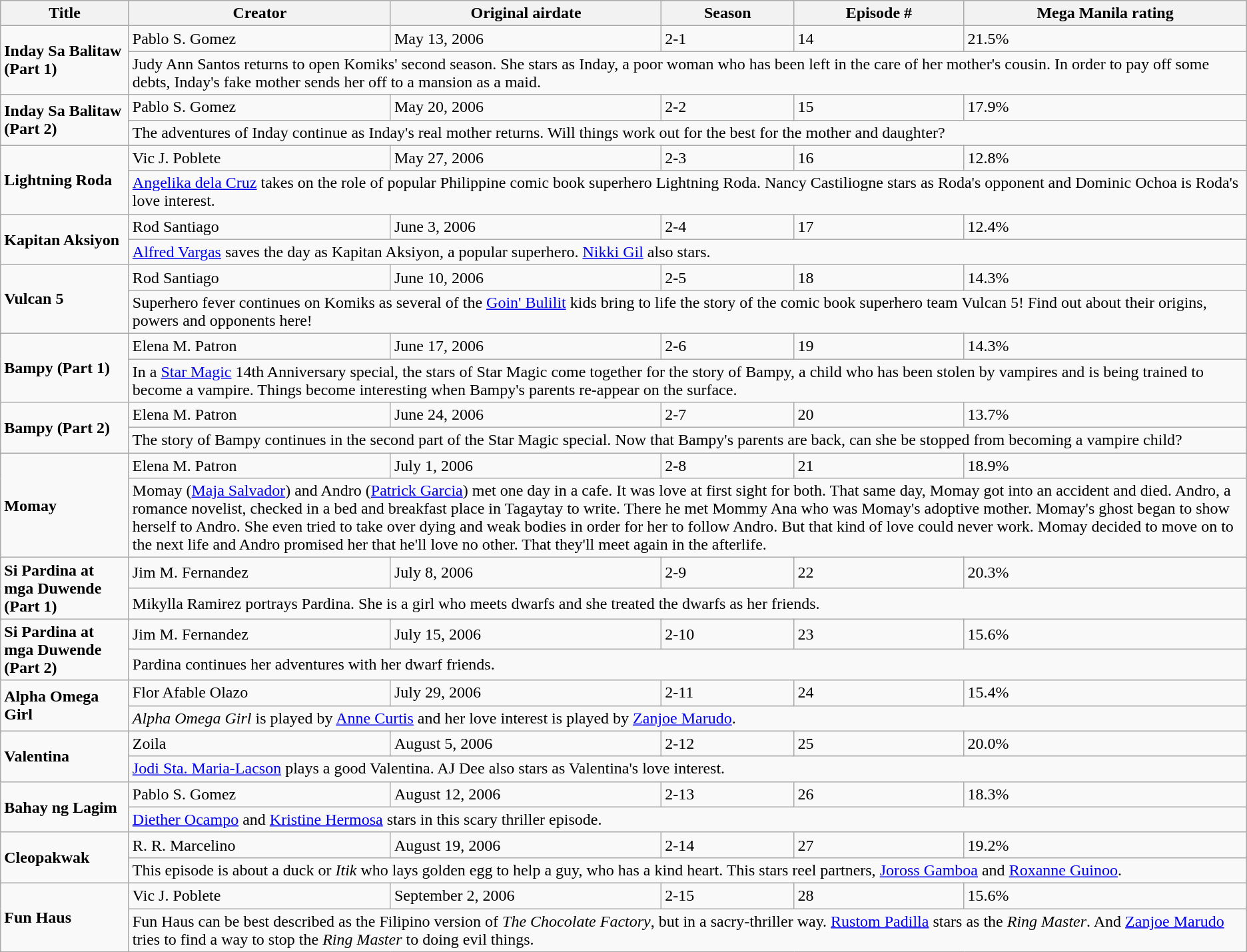<table class="wikitable">
<tr>
<th>Title</th>
<th>Creator</th>
<th>Original airdate</th>
<th>Season</th>
<th>Episode #</th>
<th>Mega Manila rating</th>
</tr>
<tr>
<td rowspan="2"><strong>Inday Sa Balitaw (Part 1)</strong></td>
<td>Pablo S. Gomez</td>
<td>May 13, 2006</td>
<td>2-1</td>
<td>14</td>
<td>21.5%</td>
</tr>
<tr>
<td colspan="5">Judy Ann Santos returns to open Komiks' second season. She stars as Inday, a poor woman who has been left in the care of her mother's cousin. In order to pay off some debts, Inday's fake mother sends her off to a mansion as a maid.</td>
</tr>
<tr>
<td rowspan="2"><strong>Inday Sa Balitaw (Part 2)</strong></td>
<td>Pablo S. Gomez</td>
<td>May 20, 2006</td>
<td>2-2</td>
<td>15</td>
<td>17.9%</td>
</tr>
<tr>
<td colspan="5">The adventures of Inday continue as Inday's real mother returns. Will things work out for the best for the mother and daughter?</td>
</tr>
<tr>
<td rowspan="2"><strong>Lightning Roda</strong></td>
<td>Vic J. Poblete</td>
<td>May 27, 2006</td>
<td>2-3</td>
<td>16</td>
<td>12.8%</td>
</tr>
<tr>
<td colspan="5"><a href='#'>Angelika dela Cruz</a> takes on the role of popular Philippine comic book superhero Lightning Roda. Nancy Castiliogne stars as Roda's opponent and Dominic Ochoa is Roda's love interest.</td>
</tr>
<tr>
<td rowspan="2"><strong>Kapitan Aksiyon</strong></td>
<td>Rod Santiago</td>
<td>June 3, 2006</td>
<td>2-4</td>
<td>17</td>
<td>12.4%</td>
</tr>
<tr>
<td colspan="5"><a href='#'>Alfred Vargas</a> saves the day as Kapitan Aksiyon, a popular superhero. <a href='#'>Nikki Gil</a> also stars.</td>
</tr>
<tr>
<td rowspan="2"><strong>Vulcan 5</strong></td>
<td>Rod Santiago</td>
<td>June 10, 2006</td>
<td>2-5</td>
<td>18</td>
<td>14.3%</td>
</tr>
<tr>
<td colspan="5">Superhero fever continues on Komiks as several of the <a href='#'>Goin' Bulilit</a> kids bring to life the story of the comic book superhero team Vulcan 5! Find out about their origins, powers and opponents here!</td>
</tr>
<tr>
<td rowspan="2"><strong>Bampy (Part 1)</strong></td>
<td>Elena M. Patron</td>
<td>June 17, 2006</td>
<td>2-6</td>
<td>19</td>
<td>14.3%</td>
</tr>
<tr>
<td colspan="5">In a <a href='#'>Star Magic</a> 14th Anniversary special, the stars of Star Magic come together for the story of Bampy, a child who has been stolen by vampires and is being trained to become a vampire. Things become interesting when Bampy's parents re-appear on the surface.</td>
</tr>
<tr>
<td rowspan="2"><strong>Bampy (Part 2)</strong></td>
<td>Elena M. Patron</td>
<td>June 24, 2006</td>
<td>2-7</td>
<td>20</td>
<td>13.7%</td>
</tr>
<tr>
<td colspan="5">The story of Bampy continues in the second part of the Star Magic special. Now that Bampy's parents are back, can she be stopped from becoming a vampire child?</td>
</tr>
<tr>
<td rowspan="2"><strong>Momay</strong></td>
<td>Elena M. Patron</td>
<td>July 1, 2006</td>
<td>2-8</td>
<td>21</td>
<td>18.9%</td>
</tr>
<tr>
<td colspan="5">Momay (<a href='#'>Maja Salvador</a>) and Andro (<a href='#'>Patrick Garcia</a>) met one day in a cafe. It was love at first sight for both. That same day, Momay got into an accident and died. Andro, a romance novelist, checked in a bed and breakfast place in Tagaytay to write. There he met Mommy Ana who was Momay's adoptive mother. Momay's ghost began to show herself to Andro. She even tried to take over dying and weak bodies in order for her to follow Andro. But that kind of love could never work. Momay decided to move on to the next life and Andro promised her that he'll love no other. That they'll meet again in the afterlife.</td>
</tr>
<tr>
<td rowspan="2"><strong>Si Pardina at mga Duwende (Part 1)</strong></td>
<td>Jim M. Fernandez</td>
<td>July 8, 2006</td>
<td>2-9</td>
<td>22</td>
<td>20.3%</td>
</tr>
<tr>
<td colspan="5">Mikylla Ramirez portrays Pardina. She is a girl who meets dwarfs and she treated the dwarfs as her friends.</td>
</tr>
<tr>
<td rowspan="2"><strong>Si Pardina at mga Duwende (Part 2)</strong></td>
<td>Jim M. Fernandez</td>
<td>July 15, 2006</td>
<td>2-10</td>
<td>23</td>
<td>15.6%</td>
</tr>
<tr>
<td colspan="5">Pardina continues her adventures with her dwarf friends.</td>
</tr>
<tr>
<td rowspan="2"><strong>Alpha Omega Girl</strong></td>
<td>Flor Afable Olazo</td>
<td>July 29, 2006</td>
<td>2-11</td>
<td>24</td>
<td>15.4%</td>
</tr>
<tr>
<td colspan="5"><em>Alpha Omega Girl</em> is played by <a href='#'>Anne Curtis</a> and her love interest is played by <a href='#'>Zanjoe Marudo</a>.</td>
</tr>
<tr>
<td rowspan="2"><strong>Valentina</strong></td>
<td>Zoila</td>
<td>August 5, 2006</td>
<td>2-12</td>
<td>25</td>
<td>20.0%</td>
</tr>
<tr>
<td colspan="5"><a href='#'>Jodi Sta. Maria-Lacson</a> plays a good Valentina. AJ Dee also stars as Valentina's love interest.</td>
</tr>
<tr>
<td rowspan="2"><strong>Bahay ng Lagim</strong></td>
<td>Pablo S. Gomez</td>
<td>August 12, 2006</td>
<td>2-13</td>
<td>26</td>
<td>18.3%</td>
</tr>
<tr>
<td colspan="5"><a href='#'>Diether Ocampo</a> and <a href='#'>Kristine Hermosa</a> stars in this scary thriller episode.</td>
</tr>
<tr>
<td rowspan="2"><strong>Cleopakwak</strong></td>
<td>R. R. Marcelino</td>
<td>August 19, 2006</td>
<td>2-14</td>
<td>27</td>
<td>19.2%</td>
</tr>
<tr>
<td colspan="5">This episode is about a duck or <em>Itik</em> who lays golden egg to help a guy, who has a kind heart. This stars reel partners, <a href='#'>Joross Gamboa</a> and <a href='#'>Roxanne Guinoo</a>.</td>
</tr>
<tr>
<td rowspan="2"><strong>Fun Haus</strong></td>
<td>Vic J. Poblete</td>
<td>September 2, 2006</td>
<td>2-15</td>
<td>28</td>
<td>15.6%</td>
</tr>
<tr>
<td colspan="5">Fun Haus can be best described as the Filipino version of <em>The Chocolate Factory</em>, but in a sacry-thriller way. <a href='#'>Rustom Padilla</a> stars as the <em>Ring Master</em>. And <a href='#'>Zanjoe Marudo</a> tries to find a way to stop the <em>Ring Master</em> to doing evil things.</td>
</tr>
</table>
